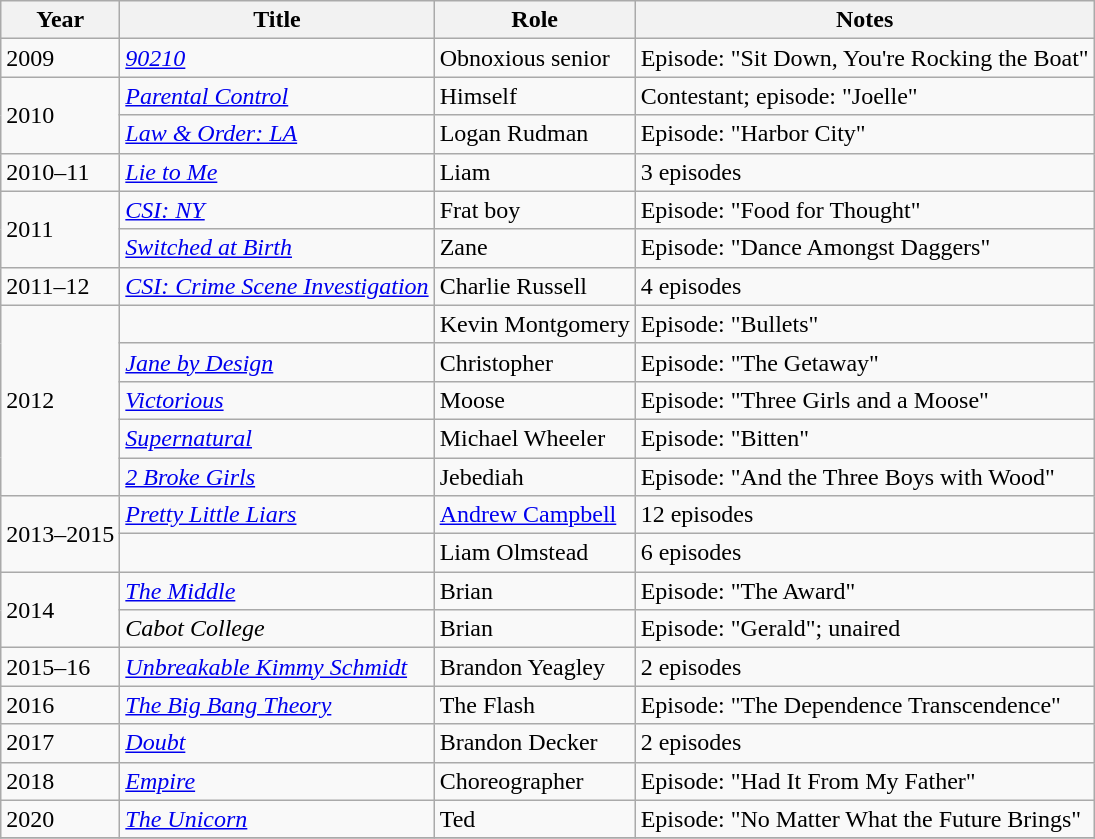<table class="wikitable sortable">
<tr>
<th>Year</th>
<th>Title</th>
<th>Role</th>
<th>Notes</th>
</tr>
<tr>
<td>2009</td>
<td><em><a href='#'>90210</a></em></td>
<td>Obnoxious senior</td>
<td>Episode: "Sit Down, You're Rocking the Boat"</td>
</tr>
<tr>
<td rowspan=2>2010</td>
<td><em><a href='#'>Parental Control</a></em></td>
<td>Himself</td>
<td>Contestant; episode: "Joelle"</td>
</tr>
<tr>
<td><em><a href='#'>Law & Order: LA</a></em></td>
<td>Logan Rudman</td>
<td>Episode: "Harbor City"</td>
</tr>
<tr>
<td>2010–11</td>
<td><em><a href='#'>Lie to Me</a></em></td>
<td>Liam</td>
<td>3 episodes</td>
</tr>
<tr>
<td rowspan=2>2011</td>
<td><em><a href='#'>CSI: NY</a></em></td>
<td>Frat boy</td>
<td>Episode: "Food for Thought"</td>
</tr>
<tr>
<td><em><a href='#'>Switched at Birth</a></em></td>
<td>Zane</td>
<td>Episode: "Dance Amongst Daggers"</td>
</tr>
<tr>
<td>2011–12</td>
<td><em><a href='#'>CSI: Crime Scene Investigation</a></em></td>
<td>Charlie Russell</td>
<td>4 episodes</td>
</tr>
<tr>
<td rowspan=5>2012</td>
<td><em></em></td>
<td>Kevin Montgomery</td>
<td>Episode: "Bullets"</td>
</tr>
<tr>
<td><em><a href='#'>Jane by Design</a></em></td>
<td>Christopher</td>
<td>Episode: "The Getaway"</td>
</tr>
<tr>
<td><em><a href='#'>Victorious</a></em></td>
<td>Moose</td>
<td>Episode: "Three Girls and a Moose"</td>
</tr>
<tr>
<td><em><a href='#'>Supernatural</a></em></td>
<td>Michael Wheeler</td>
<td>Episode: "Bitten"</td>
</tr>
<tr>
<td><em><a href='#'>2 Broke Girls</a></em></td>
<td>Jebediah</td>
<td>Episode: "And the Three Boys with Wood"</td>
</tr>
<tr>
<td rowspan=2>2013–2015</td>
<td><em><a href='#'>Pretty Little Liars</a></em></td>
<td><a href='#'>Andrew Campbell</a></td>
<td>12 episodes</td>
</tr>
<tr>
<td><em></em></td>
<td>Liam Olmstead</td>
<td>6 episodes</td>
</tr>
<tr>
<td rowspan=2>2014</td>
<td><em><a href='#'>The Middle</a></em></td>
<td>Brian</td>
<td>Episode: "The Award"</td>
</tr>
<tr>
<td><em>Cabot College</em></td>
<td>Brian</td>
<td>Episode: "Gerald"; unaired</td>
</tr>
<tr>
<td>2015–16</td>
<td><em><a href='#'>Unbreakable Kimmy Schmidt</a></em></td>
<td>Brandon Yeagley</td>
<td>2 episodes</td>
</tr>
<tr>
<td>2016</td>
<td><em><a href='#'>The Big Bang Theory</a></em></td>
<td>The Flash</td>
<td>Episode: "The Dependence Transcendence"</td>
</tr>
<tr>
<td>2017</td>
<td><em><a href='#'>Doubt</a></em></td>
<td>Brandon Decker</td>
<td>2 episodes</td>
</tr>
<tr>
<td>2018</td>
<td><em><a href='#'>Empire</a></em></td>
<td>Choreographer</td>
<td>Episode: "Had It From My Father"</td>
</tr>
<tr>
<td>2020</td>
<td><em><a href='#'>The Unicorn</a></em></td>
<td>Ted</td>
<td>Episode: "No Matter What the Future Brings"</td>
</tr>
<tr>
</tr>
</table>
